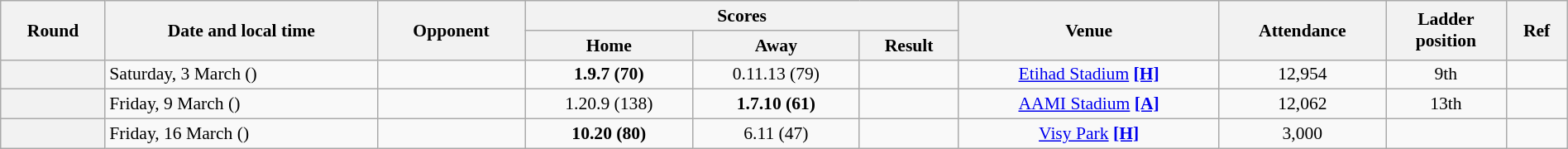<table class="wikitable plainrowheaders" style="font-size:90%; width:100%; text-align:center;">
<tr>
<th scope="col" rowspan=2>Round</th>
<th scope="col" rowspan=2>Date and local time</th>
<th scope="col" rowspan=2>Opponent</th>
<th scope="col" colspan=3>Scores</th>
<th scope="col" rowspan=2>Venue</th>
<th scope="col" rowspan=2>Attendance</th>
<th scope="col" rowspan=2>Ladder<br>position</th>
<th scope="col" rowspan=2>Ref</th>
</tr>
<tr>
<th scope="col">Home</th>
<th scope="col">Away</th>
<th scope="col">Result</th>
</tr>
<tr>
<th scope="row"></th>
<td align=left>Saturday, 3 March ()</td>
<td align=left></td>
<td><strong>1.9.7 (70)</strong></td>
<td>0.11.13 (79)</td>
<td></td>
<td><a href='#'>Etihad Stadium</a> <a href='#'><strong>[H]</strong></a></td>
<td>12,954</td>
<td>9th</td>
<td></td>
</tr>
<tr>
<th scope="row"></th>
<td align=left>Friday, 9 March ()</td>
<td align=left></td>
<td>1.20.9 (138)</td>
<td><strong>1.7.10 (61)</strong></td>
<td></td>
<td><a href='#'>AAMI Stadium</a> <a href='#'><strong>[A]</strong></a></td>
<td>12,062</td>
<td>13th</td>
<td></td>
</tr>
<tr>
<th scope="row"></th>
<td align=left>Friday, 16 March ()</td>
<td align=left></td>
<td><strong>10.20 (80)</strong></td>
<td>6.11 (47)</td>
<td></td>
<td><a href='#'>Visy Park</a> <a href='#'><strong>[H]</strong></a></td>
<td>3,000</td>
<td></td>
<td></td>
</tr>
</table>
